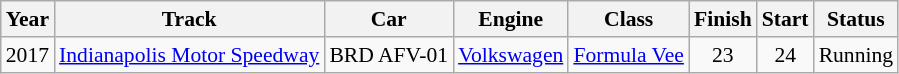<table class="wikitable" style="text-align:center; font-size:90%">
<tr>
<th>Year</th>
<th>Track</th>
<th>Car</th>
<th>Engine</th>
<th>Class</th>
<th>Finish</th>
<th>Start</th>
<th>Status</th>
</tr>
<tr>
<td>2017</td>
<td><a href='#'>Indianapolis Motor Speedway</a></td>
<td>BRD AFV-01</td>
<td><a href='#'>Volkswagen</a></td>
<td><a href='#'>Formula Vee</a></td>
<td>23</td>
<td>24</td>
<td>Running</td>
</tr>
</table>
